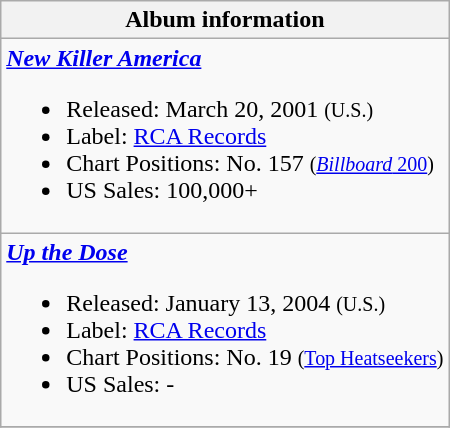<table class="wikitable">
<tr>
<th align="center">Album information</th>
</tr>
<tr>
<td align="left"><strong><em><a href='#'>New Killer America</a></em></strong><br><ul><li>Released:  March 20, 2001 <small>(U.S.)</small></li><li>Label: <a href='#'>RCA Records</a></li><li>Chart Positions: No. 157 <small>(<a href='#'><em>Billboard</em> 200</a>)</small></li><li>US Sales: 100,000+</li></ul></td>
</tr>
<tr>
<td align="left"><strong><em><a href='#'>Up the Dose</a></em></strong><br><ul><li>Released:  January 13, 2004 <small>(U.S.)</small></li><li>Label: <a href='#'>RCA Records</a></li><li>Chart Positions: No. 19 <small>(<a href='#'>Top Heatseekers</a>)</small></li><li>US Sales: -</li></ul></td>
</tr>
<tr>
</tr>
</table>
